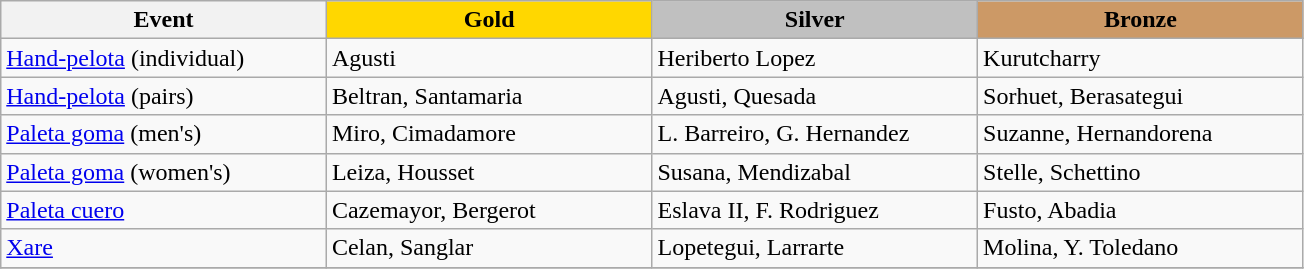<table class="wikitable" style="max-width: 23cm; width: 100%">
<tr>
<th scope="col">Event</th>
<th scope="col" style="background-color:gold; width:25%">Gold</th>
<th scope="col" style="background-color:silver; width:25%; width:25%">Silver</th>
<th scope="col" style="background-color:#cc9966; width:25%">Bronze</th>
</tr>
<tr>
<td><a href='#'>Hand-pelota</a> (individual)</td>
<td> Agusti</td>
<td> Heriberto Lopez</td>
<td> Kurutcharry</td>
</tr>
<tr>
<td><a href='#'>Hand-pelota</a> (pairs)</td>
<td> Beltran, Santamaria</td>
<td> Agusti, Quesada</td>
<td> Sorhuet, Berasategui</td>
</tr>
<tr>
<td><a href='#'>Paleta goma</a> (men's)</td>
<td> Miro, Cimadamore</td>
<td> L. Barreiro, G. Hernandez</td>
<td> Suzanne, Hernandorena</td>
</tr>
<tr>
<td><a href='#'>Paleta goma</a> (women's)</td>
<td> Leiza, Housset</td>
<td> Susana, Mendizabal</td>
<td> Stelle, Schettino</td>
</tr>
<tr>
<td><a href='#'>Paleta cuero</a></td>
<td> Cazemayor, Bergerot</td>
<td> Eslava II, F. Rodriguez</td>
<td> Fusto, Abadia</td>
</tr>
<tr>
<td><a href='#'>Xare</a></td>
<td> Celan, Sanglar</td>
<td> Lopetegui, Larrarte</td>
<td> Molina, Y. Toledano</td>
</tr>
<tr>
</tr>
</table>
